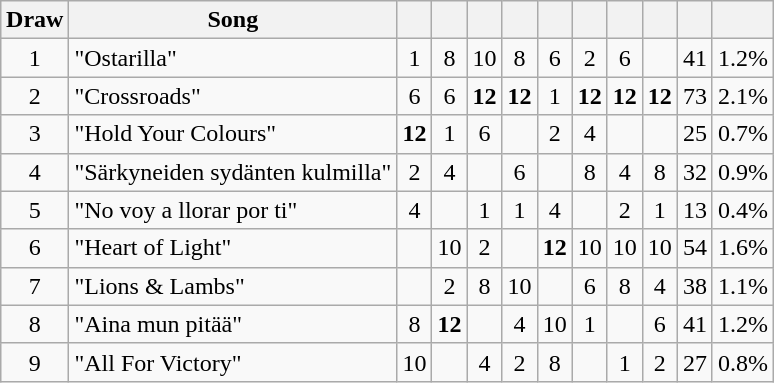<table class="wikitable collapsible" style="margin: 1em auto 1em auto; text-align:center;">
<tr>
<th>Draw</th>
<th>Song</th>
<th></th>
<th></th>
<th></th>
<th></th>
<th></th>
<th></th>
<th></th>
<th></th>
<th></th>
<th></th>
</tr>
<tr>
<td>1</td>
<td align="left">"Ostarilla"</td>
<td>1</td>
<td>8</td>
<td>10</td>
<td>8</td>
<td>6</td>
<td>2</td>
<td>6</td>
<td></td>
<td>41</td>
<td>1.2%</td>
</tr>
<tr>
<td>2</td>
<td align="left">"Crossroads"</td>
<td>6</td>
<td>6</td>
<td><strong>12</strong></td>
<td><strong>12</strong></td>
<td>1</td>
<td><strong>12</strong></td>
<td><strong>12</strong></td>
<td><strong>12</strong></td>
<td>73</td>
<td>2.1%</td>
</tr>
<tr>
<td>3</td>
<td align="left">"Hold Your Colours"</td>
<td><strong>12</strong></td>
<td>1</td>
<td>6</td>
<td></td>
<td>2</td>
<td>4</td>
<td></td>
<td></td>
<td>25</td>
<td>0.7%</td>
</tr>
<tr>
<td>4</td>
<td align="left">"Särkyneiden sydänten kulmilla"</td>
<td>2</td>
<td>4</td>
<td></td>
<td>6</td>
<td></td>
<td>8</td>
<td>4</td>
<td>8</td>
<td>32</td>
<td>0.9%</td>
</tr>
<tr>
<td>5</td>
<td align="left">"No voy a llorar por ti"</td>
<td>4</td>
<td></td>
<td>1</td>
<td>1</td>
<td>4</td>
<td></td>
<td>2</td>
<td>1</td>
<td>13</td>
<td>0.4%</td>
</tr>
<tr>
<td>6</td>
<td align="left">"Heart of Light"</td>
<td></td>
<td>10</td>
<td>2</td>
<td></td>
<td><strong>12</strong></td>
<td>10</td>
<td>10</td>
<td>10</td>
<td>54</td>
<td>1.6%</td>
</tr>
<tr>
<td>7</td>
<td align="left">"Lions & Lambs"</td>
<td></td>
<td>2</td>
<td>8</td>
<td>10</td>
<td></td>
<td>6</td>
<td>8</td>
<td>4</td>
<td>38</td>
<td>1.1%</td>
</tr>
<tr>
<td>8</td>
<td align="left">"Aina mun pitää"</td>
<td>8</td>
<td><strong>12</strong></td>
<td></td>
<td>4</td>
<td>10</td>
<td>1</td>
<td></td>
<td>6</td>
<td>41</td>
<td>1.2%</td>
</tr>
<tr>
<td>9</td>
<td align="left">"All For Victory"</td>
<td>10</td>
<td></td>
<td>4</td>
<td>2</td>
<td>8</td>
<td></td>
<td>1</td>
<td>2</td>
<td>27</td>
<td>0.8%</td>
</tr>
</table>
